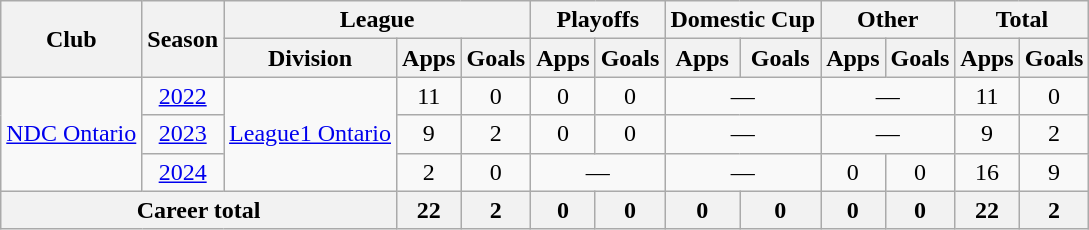<table class="wikitable" style="text-align: center;">
<tr>
<th rowspan="2">Club</th>
<th rowspan="2">Season</th>
<th colspan="3">League</th>
<th colspan="2">Playoffs</th>
<th colspan="2">Domestic Cup</th>
<th colspan="2">Other</th>
<th colspan="2">Total</th>
</tr>
<tr>
<th>Division</th>
<th>Apps</th>
<th>Goals</th>
<th>Apps</th>
<th>Goals</th>
<th>Apps</th>
<th>Goals</th>
<th>Apps</th>
<th>Goals</th>
<th>Apps</th>
<th>Goals</th>
</tr>
<tr>
<td rowspan="3"><a href='#'>NDC Ontario</a></td>
<td><a href='#'>2022</a></td>
<td rowspan="3"><a href='#'>League1 Ontario</a></td>
<td>11</td>
<td>0</td>
<td>0</td>
<td>0</td>
<td colspan="2">—</td>
<td colspan="2">—</td>
<td>11</td>
<td>0</td>
</tr>
<tr>
<td><a href='#'>2023</a></td>
<td>9</td>
<td>2</td>
<td>0</td>
<td>0</td>
<td colspan="2">—</td>
<td colspan="2">—</td>
<td>9</td>
<td>2</td>
</tr>
<tr>
<td><a href='#'>2024</a></td>
<td>2</td>
<td>0</td>
<td colspan="2">—</td>
<td colspan="2">—</td>
<td>0</td>
<td>0</td>
<td>16</td>
<td>9</td>
</tr>
<tr>
<th colspan="3">Career total</th>
<th>22</th>
<th>2</th>
<th>0</th>
<th>0</th>
<th>0</th>
<th>0</th>
<th>0</th>
<th>0</th>
<th>22</th>
<th>2</th>
</tr>
</table>
